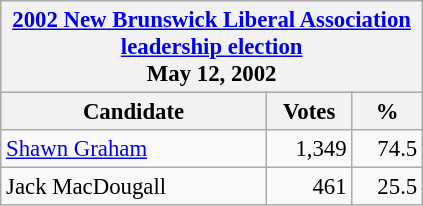<table class="wikitable" style="font-size: 95%;">
<tr style="background-color:#E9E9E9">
<th colspan="3"><a href='#'>2002 New Brunswick Liberal Association leadership election</a><br>May 12, 2002</th>
</tr>
<tr>
<th style="width: 170px">Candidate</th>
<th style="width: 50px">Votes</th>
<th style="width: 40px">%</th>
</tr>
<tr>
<td style="width: 170px"><a href='#'>Shawn Graham</a></td>
<td align="right">1,349</td>
<td align="right">74.5</td>
</tr>
<tr>
<td style="width: 170px">Jack MacDougall</td>
<td align="right">461</td>
<td align="right">25.5</td>
</tr>
</table>
